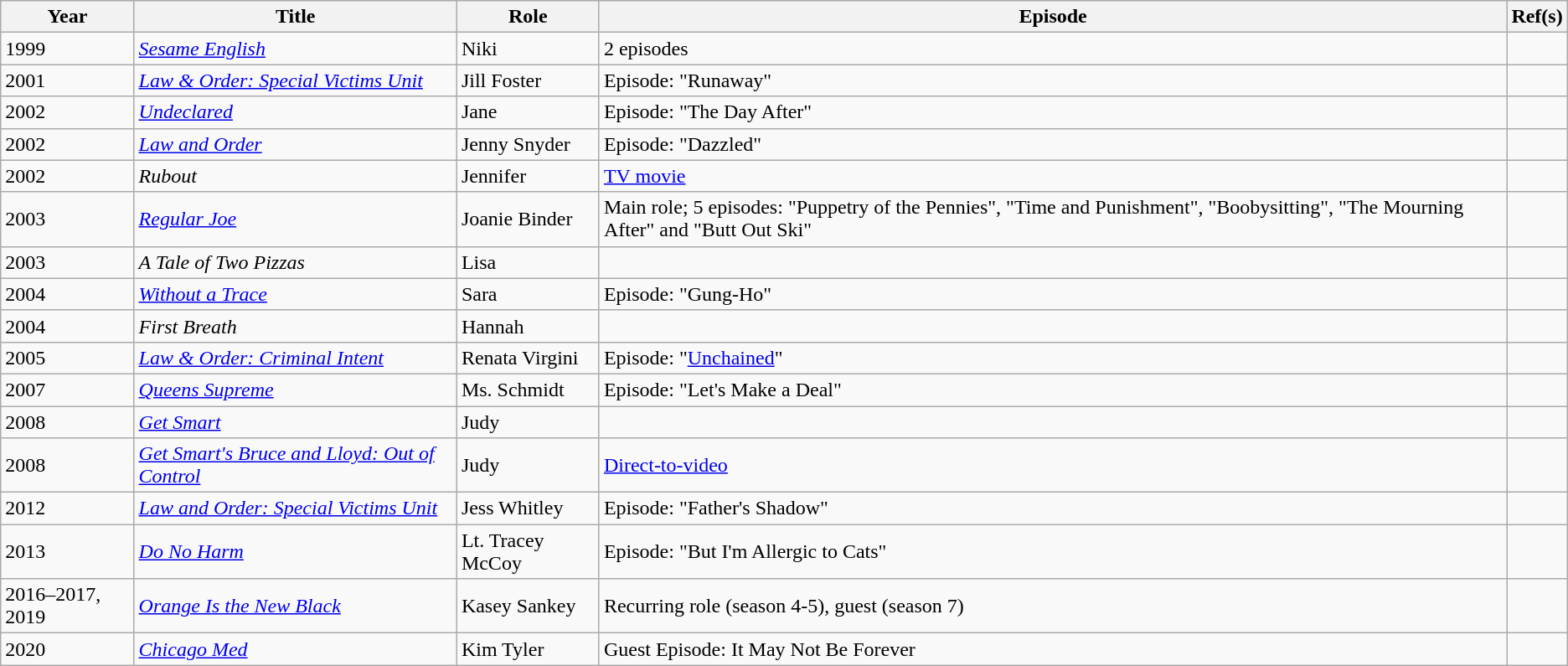<table class="wikitable">
<tr>
<th>Year</th>
<th>Title</th>
<th>Role</th>
<th>Episode</th>
<th>Ref(s)</th>
</tr>
<tr>
<td>1999</td>
<td><em><a href='#'>Sesame English</a></em></td>
<td>Niki</td>
<td>2 episodes</td>
<td></td>
</tr>
<tr>
<td>2001</td>
<td><em><a href='#'>Law & Order: Special Victims Unit</a></em></td>
<td>Jill Foster</td>
<td>Episode: "Runaway"</td>
<td></td>
</tr>
<tr>
<td>2002</td>
<td><em><a href='#'>Undeclared</a></em></td>
<td>Jane</td>
<td>Episode: "The Day After"</td>
<td></td>
</tr>
<tr>
<td>2002</td>
<td><em><a href='#'>Law and Order</a></em></td>
<td>Jenny Snyder</td>
<td>Episode: "Dazzled"</td>
<td></td>
</tr>
<tr>
<td>2002</td>
<td><em>Rubout</em></td>
<td>Jennifer</td>
<td><a href='#'>TV movie</a></td>
<td></td>
</tr>
<tr>
<td>2003</td>
<td><em><a href='#'>Regular Joe</a></em></td>
<td>Joanie Binder</td>
<td>Main role; 5 episodes: "Puppetry of the Pennies", "Time and Punishment", "Boobysitting", "The Mourning After" and "Butt Out Ski"</td>
<td></td>
</tr>
<tr>
<td>2003</td>
<td><em>A Tale of Two Pizzas</em></td>
<td>Lisa</td>
<td></td>
<td></td>
</tr>
<tr>
<td>2004</td>
<td><em><a href='#'>Without a Trace</a></em></td>
<td>Sara</td>
<td>Episode: "Gung-Ho"</td>
<td></td>
</tr>
<tr>
<td>2004</td>
<td><em>First Breath</em></td>
<td>Hannah</td>
<td></td>
<td></td>
</tr>
<tr>
<td>2005</td>
<td><em><a href='#'>Law & Order: Criminal Intent</a></em></td>
<td>Renata Virgini</td>
<td>Episode: "<a href='#'>Unchained</a>"</td>
<td></td>
</tr>
<tr>
<td>2007</td>
<td><em><a href='#'>Queens Supreme</a></em></td>
<td>Ms. Schmidt</td>
<td>Episode: "Let's Make a Deal"</td>
<td></td>
</tr>
<tr>
<td>2008</td>
<td><em><a href='#'>Get Smart</a></em></td>
<td>Judy</td>
<td></td>
<td></td>
</tr>
<tr>
<td>2008</td>
<td><em><a href='#'>Get Smart's Bruce and Lloyd: Out of Control</a></em></td>
<td>Judy</td>
<td><a href='#'>Direct-to-video</a></td>
<td></td>
</tr>
<tr>
<td>2012</td>
<td><em><a href='#'>Law and Order: Special Victims Unit</a></em></td>
<td>Jess Whitley</td>
<td>Episode: "Father's Shadow"</td>
<td></td>
</tr>
<tr>
<td>2013</td>
<td><em><a href='#'>Do No Harm</a></em></td>
<td>Lt. Tracey McCoy</td>
<td>Episode: "But I'm Allergic to Cats"</td>
<td></td>
</tr>
<tr>
<td>2016–2017, 2019</td>
<td><em><a href='#'>Orange Is the New Black</a></em></td>
<td>Kasey Sankey</td>
<td>Recurring role (season 4-5), guest (season 7)</td>
<td></td>
</tr>
<tr>
<td>2020</td>
<td><em><a href='#'>Chicago Med</a></em></td>
<td>Kim Tyler</td>
<td>Guest Episode: It May Not Be Forever</td>
<td></td>
</tr>
</table>
